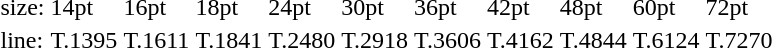<table style="margin-left:40px;">
<tr>
<td>size:</td>
<td>14pt</td>
<td>16pt</td>
<td>18pt</td>
<td>24pt</td>
<td>30pt</td>
<td>36pt</td>
<td>42pt</td>
<td>48pt</td>
<td>60pt</td>
<td>72pt</td>
</tr>
<tr>
<td>line:</td>
<td>T.1395</td>
<td>T.1611</td>
<td>T.1841</td>
<td>T.2480</td>
<td>T.2918</td>
<td>T.3606</td>
<td>T.4162</td>
<td>T.4844</td>
<td>T.6124</td>
<td>T.7270</td>
</tr>
</table>
